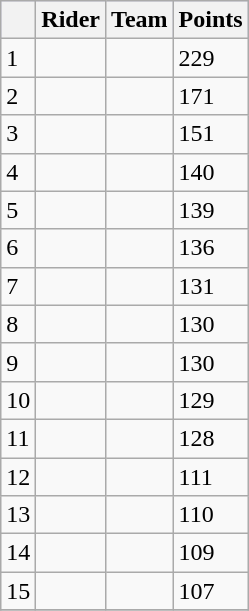<table class="wikitable">
<tr style="background:#ccccff;">
<th></th>
<th>Rider</th>
<th>Team</th>
<th>Points</th>
</tr>
<tr>
<td>1</td>
<td> </td>
<td></td>
<td>229</td>
</tr>
<tr>
<td>2</td>
<td></td>
<td></td>
<td>171</td>
</tr>
<tr>
<td>3</td>
<td></td>
<td></td>
<td>151</td>
</tr>
<tr>
<td>4</td>
<td></td>
<td></td>
<td>140</td>
</tr>
<tr>
<td>5</td>
<td></td>
<td></td>
<td>139</td>
</tr>
<tr>
<td>6</td>
<td></td>
<td></td>
<td>136</td>
</tr>
<tr>
<td>7</td>
<td></td>
<td></td>
<td>131</td>
</tr>
<tr>
<td>8</td>
<td></td>
<td></td>
<td>130</td>
</tr>
<tr>
<td>9</td>
<td></td>
<td></td>
<td>130</td>
</tr>
<tr>
<td>10</td>
<td></td>
<td></td>
<td>129</td>
</tr>
<tr>
<td>11</td>
<td></td>
<td></td>
<td>128</td>
</tr>
<tr>
<td>12</td>
<td></td>
<td></td>
<td>111</td>
</tr>
<tr>
<td>13</td>
<td></td>
<td></td>
<td>110</td>
</tr>
<tr>
<td>14</td>
<td></td>
<td></td>
<td>109</td>
</tr>
<tr>
<td>15</td>
<td></td>
<td></td>
<td>107</td>
</tr>
<tr>
</tr>
</table>
